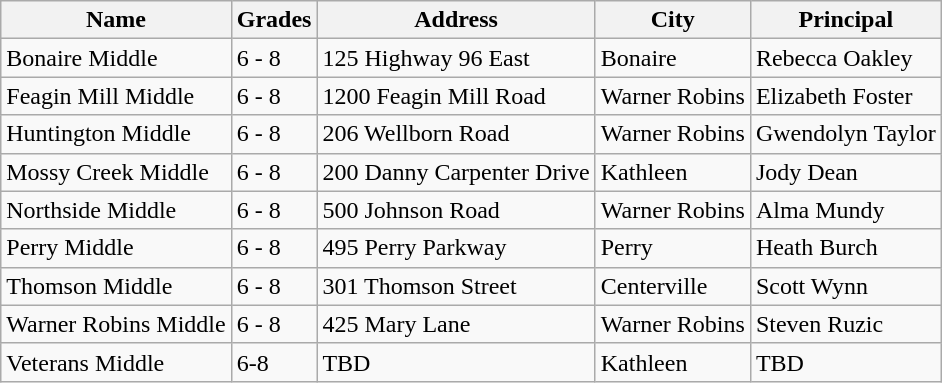<table class="wikitable sortable">
<tr>
<th>Name</th>
<th>Grades</th>
<th>Address</th>
<th>City</th>
<th>Principal</th>
</tr>
<tr>
<td>Bonaire Middle</td>
<td>6 - 8</td>
<td>125 Highway 96 East</td>
<td>Bonaire</td>
<td>Rebecca Oakley</td>
</tr>
<tr>
<td>Feagin Mill Middle</td>
<td>6 - 8</td>
<td>1200 Feagin Mill Road</td>
<td>Warner Robins</td>
<td>Elizabeth Foster</td>
</tr>
<tr>
<td>Huntington Middle</td>
<td>6 - 8</td>
<td>206 Wellborn Road</td>
<td>Warner Robins</td>
<td>Gwendolyn Taylor</td>
</tr>
<tr>
<td>Mossy Creek Middle</td>
<td>6 - 8</td>
<td>200 Danny Carpenter Drive</td>
<td>Kathleen</td>
<td>Jody Dean</td>
</tr>
<tr>
<td>Northside Middle</td>
<td>6 - 8</td>
<td>500 Johnson Road</td>
<td>Warner Robins</td>
<td>Alma Mundy</td>
</tr>
<tr>
<td>Perry Middle</td>
<td>6 - 8</td>
<td>495 Perry Parkway</td>
<td>Perry</td>
<td>Heath Burch</td>
</tr>
<tr>
<td>Thomson Middle</td>
<td>6 - 8</td>
<td>301 Thomson Street</td>
<td>Centerville</td>
<td>Scott Wynn</td>
</tr>
<tr>
<td>Warner Robins Middle</td>
<td>6 - 8</td>
<td>425 Mary Lane</td>
<td>Warner Robins</td>
<td>Steven Ruzic</td>
</tr>
<tr>
<td>Veterans Middle</td>
<td>6-8</td>
<td>TBD</td>
<td>Kathleen</td>
<td>TBD</td>
</tr>
</table>
